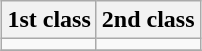<table class="wikitable" style="margin:1em auto;">
<tr>
<th>1st class</th>
<th>2nd class</th>
</tr>
<tr>
<td></td>
<td></td>
</tr>
<tr>
</tr>
</table>
